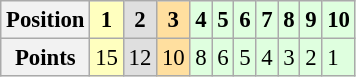<table class="wikitable" style="font-size: 95%;">
<tr>
<th>Position</th>
<th style="background:#ffffbf;">1</th>
<th style="background:#dfdfdf;">2</th>
<th style="background:#ffdf9f;">3</th>
<th style="background:#dfffdf;">4</th>
<th style="background:#dfffdf;">5</th>
<th style="background:#dfffdf;">6</th>
<th style="background:#dfffdf;">7</th>
<th style="background:#dfffdf;">8</th>
<th style="background:#dfffdf;">9</th>
<th style="background:#dfffdf;">10</th>
</tr>
<tr>
<th>Points</th>
<td style="background:#ffffbf;">15</td>
<td style="background:#dfdfdf;">12</td>
<td style="background:#ffdf9f;">10</td>
<td style="background:#dfffdf;">8</td>
<td style="background:#dfffdf;">6</td>
<td style="background:#dfffdf;">5</td>
<td style="background:#dfffdf;">4</td>
<td style="background:#dfffdf;">3</td>
<td style="background:#dfffdf;">2</td>
<td style="background:#dfffdf;">1</td>
</tr>
</table>
